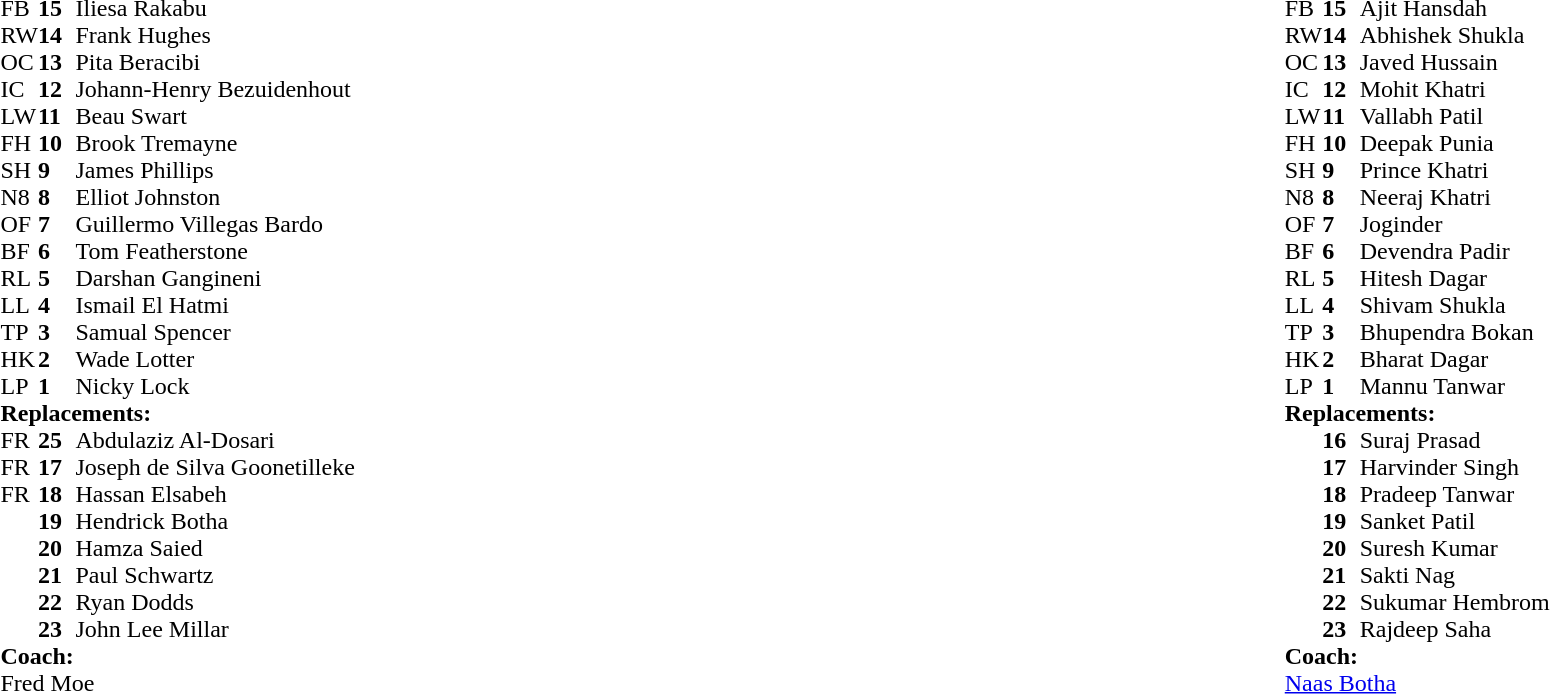<table style="width:100%">
<tr>
<td style="vertical-align:top; width:50%"><br><table cellspacing="0" cellpadding="0">
<tr>
<th width="25"></th>
<th width="25"></th>
</tr>
<tr>
<td>FB</td>
<td><strong>15</strong></td>
<td>Iliesa Rakabu</td>
</tr>
<tr>
<td>RW</td>
<td><strong>14</strong></td>
<td>Frank Hughes</td>
</tr>
<tr>
<td>OC</td>
<td><strong>13</strong></td>
<td>Pita Beracibi</td>
</tr>
<tr>
<td>IC</td>
<td><strong>12</strong></td>
<td>Johann-Henry Bezuidenhout</td>
</tr>
<tr>
<td>LW</td>
<td><strong>11</strong></td>
<td>Beau Swart</td>
</tr>
<tr>
<td>FH</td>
<td><strong>10</strong></td>
<td>Brook Tremayne</td>
</tr>
<tr>
<td>SH</td>
<td><strong>9</strong></td>
<td>James Phillips</td>
</tr>
<tr>
<td>N8</td>
<td><strong>8</strong></td>
<td>Elliot Johnston</td>
</tr>
<tr>
<td>OF</td>
<td><strong>7</strong></td>
<td>Guillermo Villegas Bardo</td>
</tr>
<tr>
<td>BF</td>
<td><strong>6</strong></td>
<td>Tom Featherstone</td>
</tr>
<tr>
<td>RL</td>
<td><strong>5</strong></td>
<td>Darshan Gangineni</td>
</tr>
<tr>
<td>LL</td>
<td><strong>4</strong></td>
<td>Ismail El Hatmi</td>
</tr>
<tr>
<td>TP</td>
<td><strong>3</strong></td>
<td>Samual Spencer</td>
</tr>
<tr>
<td>HK</td>
<td><strong>2</strong></td>
<td>Wade Lotter</td>
</tr>
<tr>
<td>LP</td>
<td><strong>1</strong></td>
<td>Nicky Lock</td>
</tr>
<tr>
<td colspan="3"><strong>Replacements:</strong></td>
</tr>
<tr>
<td>FR</td>
<td><strong>25</strong></td>
<td>Abdulaziz Al-Dosari</td>
</tr>
<tr>
<td>FR</td>
<td><strong>17</strong></td>
<td>Joseph de Silva Goonetilleke</td>
</tr>
<tr>
<td>FR</td>
<td><strong>18</strong></td>
<td>Hassan Elsabeh</td>
</tr>
<tr>
<td></td>
<td><strong>19</strong></td>
<td>Hendrick Botha</td>
</tr>
<tr>
<td></td>
<td><strong>20</strong></td>
<td>Hamza Saied</td>
</tr>
<tr>
<td></td>
<td><strong>21</strong></td>
<td>Paul Schwartz</td>
</tr>
<tr>
<td></td>
<td><strong>22</strong></td>
<td>Ryan Dodds</td>
</tr>
<tr>
<td></td>
<td><strong>23</strong></td>
<td>John Lee Millar</td>
</tr>
<tr>
<td colspan="3"><strong>Coach:</strong></td>
</tr>
<tr>
<td colspan="3"> Fred Moe</td>
</tr>
</table>
</td>
<td style="vertical-align:top; width:50%"><br><table cellspacing="0" cellpadding="0" style="margin:auto">
<tr>
<th width="25"></th>
<th width="25"></th>
</tr>
<tr>
<td>FB</td>
<td><strong>15</strong></td>
<td>Ajit Hansdah</td>
</tr>
<tr>
<td>RW</td>
<td><strong>14</strong></td>
<td>Abhishek Shukla</td>
</tr>
<tr>
<td>OC</td>
<td><strong>13</strong></td>
<td>Javed Hussain</td>
</tr>
<tr>
<td>IC</td>
<td><strong>12</strong></td>
<td>Mohit Khatri</td>
</tr>
<tr>
<td>LW</td>
<td><strong>11</strong></td>
<td>Vallabh Patil</td>
</tr>
<tr>
<td>FH</td>
<td><strong>10</strong></td>
<td>Deepak Punia</td>
</tr>
<tr>
<td>SH</td>
<td><strong>9</strong></td>
<td>Prince Khatri</td>
</tr>
<tr>
<td>N8</td>
<td><strong>8</strong></td>
<td>Neeraj Khatri</td>
</tr>
<tr>
<td>OF</td>
<td><strong>7</strong></td>
<td>Joginder</td>
</tr>
<tr>
<td>BF</td>
<td><strong>6</strong></td>
<td>Devendra Padir</td>
</tr>
<tr>
<td>RL</td>
<td><strong>5</strong></td>
<td>Hitesh Dagar</td>
</tr>
<tr>
<td>LL</td>
<td><strong>4</strong></td>
<td>Shivam Shukla</td>
</tr>
<tr>
<td>TP</td>
<td><strong>3</strong></td>
<td>Bhupendra Bokan</td>
</tr>
<tr>
<td>HK</td>
<td><strong>2</strong></td>
<td>Bharat Dagar</td>
</tr>
<tr>
<td>LP</td>
<td><strong>1</strong></td>
<td>Mannu Tanwar</td>
</tr>
<tr>
<td colspan="3"><strong>Replacements:</strong></td>
</tr>
<tr>
<td></td>
<td><strong>16</strong></td>
<td>Suraj Prasad</td>
</tr>
<tr>
<td></td>
<td><strong>17</strong></td>
<td>Harvinder Singh</td>
</tr>
<tr>
<td></td>
<td><strong>18</strong></td>
<td>Pradeep Tanwar</td>
</tr>
<tr>
<td></td>
<td><strong>19</strong></td>
<td>Sanket Patil</td>
</tr>
<tr>
<td></td>
<td><strong>20</strong></td>
<td>Suresh Kumar</td>
</tr>
<tr>
<td></td>
<td><strong>21</strong></td>
<td>Sakti Nag</td>
</tr>
<tr>
<td></td>
<td><strong>22</strong></td>
<td>Sukumar Hembrom</td>
</tr>
<tr>
<td></td>
<td><strong>23</strong></td>
<td>Rajdeep Saha</td>
</tr>
<tr>
<td colspan="3"><strong>Coach:</strong></td>
</tr>
<tr>
<td colspan="3"> <a href='#'>Naas Botha</a></td>
</tr>
</table>
</td>
</tr>
</table>
